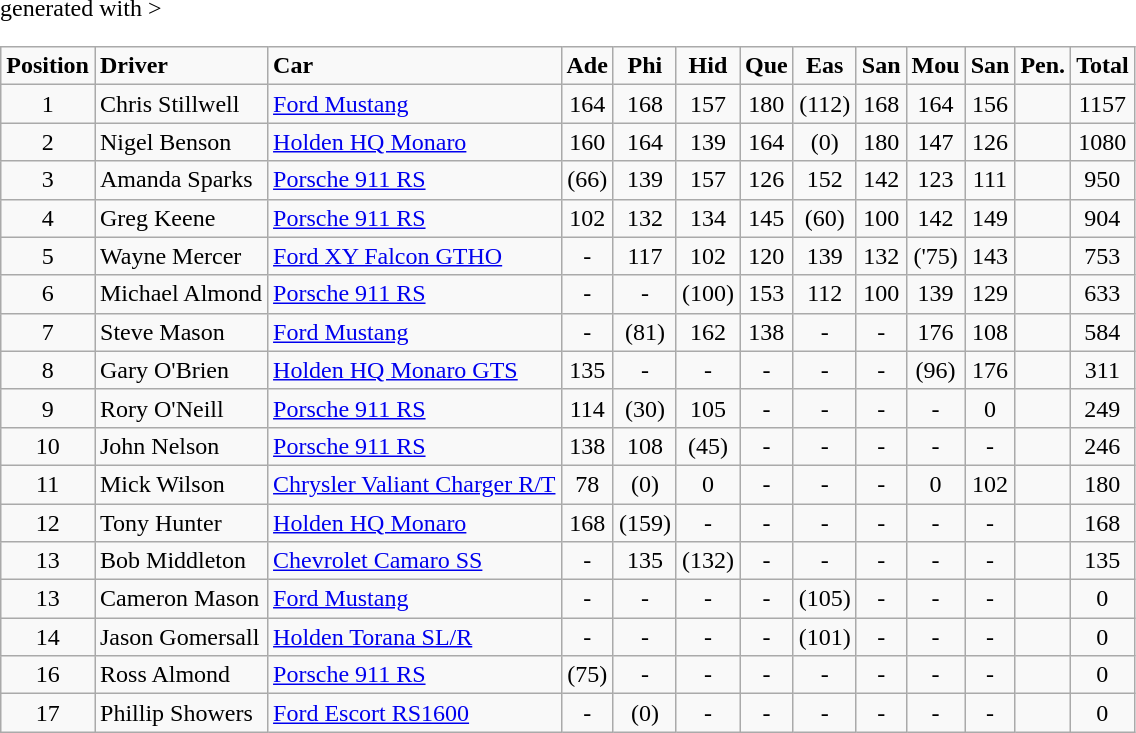<table class="wikitable" <hiddentext>generated with >
<tr style="font-weight:bold">
<td>Position</td>
<td>Driver</td>
<td>Car</td>
<td align="center">Ade</td>
<td align="center">Phi</td>
<td align="center">Hid</td>
<td align="center">Que</td>
<td align="center">Eas</td>
<td align="center">San</td>
<td align="center">Mou</td>
<td align="center">San</td>
<td align="center">Pen.</td>
<td align="center">Total</td>
</tr>
<tr>
<td align="center">1</td>
<td>Chris Stillwell</td>
<td><a href='#'>Ford Mustang</a></td>
<td align="center">164</td>
<td align="center">168</td>
<td align="center">157</td>
<td align="center">180</td>
<td align="center">(112)</td>
<td align="center">168</td>
<td align="center">164</td>
<td align="center">156</td>
<td align="center"> </td>
<td align="center">1157</td>
</tr>
<tr>
<td align="center">2</td>
<td>Nigel Benson</td>
<td><a href='#'>Holden HQ Monaro</a></td>
<td align="center">160</td>
<td align="center">164</td>
<td align="center">139</td>
<td align="center">164</td>
<td align="center">(0)</td>
<td align="center">180</td>
<td align="center">147</td>
<td align="center">126</td>
<td align="center"> </td>
<td align="center">1080</td>
</tr>
<tr>
<td align="center">3</td>
<td>Amanda Sparks</td>
<td><a href='#'>Porsche 911 RS</a></td>
<td align="center">(66)</td>
<td align="center">139</td>
<td align="center">157</td>
<td align="center">126</td>
<td align="center">152</td>
<td align="center">142</td>
<td align="center">123</td>
<td align="center">111</td>
<td align="center"> </td>
<td align="center">950</td>
</tr>
<tr>
<td align="center">4</td>
<td>Greg Keene</td>
<td><a href='#'>Porsche 911 RS</a></td>
<td align="center">102</td>
<td align="center">132</td>
<td align="center">134</td>
<td align="center">145</td>
<td align="center">(60)</td>
<td align="center">100</td>
<td align="center">142</td>
<td align="center">149</td>
<td align="center"> </td>
<td align="center">904</td>
</tr>
<tr>
<td align="center">5</td>
<td>Wayne Mercer</td>
<td><a href='#'>Ford XY Falcon GTHO</a></td>
<td align="center">-</td>
<td align="center">117</td>
<td align="center">102</td>
<td align="center">120</td>
<td align="center">139</td>
<td align="center">132</td>
<td align="center">('75)</td>
<td align="center">143</td>
<td align="center"> </td>
<td align="center">753</td>
</tr>
<tr>
<td align="center">6</td>
<td>Michael Almond</td>
<td><a href='#'>Porsche 911 RS</a></td>
<td align="center">-</td>
<td align="center">-</td>
<td align="center">(100)</td>
<td align="center">153</td>
<td align="center">112</td>
<td align="center">100</td>
<td align="center">139</td>
<td align="center">129</td>
<td align="center"> </td>
<td align="center">633</td>
</tr>
<tr>
<td align="center">7</td>
<td>Steve Mason</td>
<td><a href='#'>Ford Mustang</a></td>
<td align="center">-</td>
<td align="center">(81)</td>
<td align="center">162</td>
<td align="center">138</td>
<td align="center">-</td>
<td align="center">-</td>
<td align="center">176</td>
<td align="center">108</td>
<td align="center"> </td>
<td align="center">584</td>
</tr>
<tr>
<td align="center">8</td>
<td>Gary O'Brien</td>
<td><a href='#'>Holden HQ Monaro GTS</a></td>
<td align="center">135</td>
<td align="center">-</td>
<td align="center">-</td>
<td align="center">-</td>
<td align="center">-</td>
<td align="center">-</td>
<td align="center">(96)</td>
<td align="center">176</td>
<td align="center"> </td>
<td align="center">311</td>
</tr>
<tr>
<td align="center">9</td>
<td>Rory O'Neill</td>
<td><a href='#'>Porsche 911 RS</a></td>
<td align="center">114</td>
<td align="center">(30)</td>
<td align="center">105</td>
<td align="center">-</td>
<td align="center">-</td>
<td align="center">-</td>
<td align="center">-</td>
<td align="center">0</td>
<td align="center"> </td>
<td align="center">249</td>
</tr>
<tr>
<td align="center">10</td>
<td>John Nelson</td>
<td><a href='#'>Porsche 911 RS</a></td>
<td align="center">138</td>
<td align="center">108</td>
<td align="center">(45)</td>
<td align="center">-</td>
<td align="center">-</td>
<td align="center">-</td>
<td align="center">-</td>
<td align="center">-</td>
<td align="center"> </td>
<td align="center">246</td>
</tr>
<tr>
<td align="center">11</td>
<td>Mick Wilson</td>
<td><a href='#'>Chrysler Valiant Charger R/T</a></td>
<td align="center">78</td>
<td align="center">(0)</td>
<td align="center">0</td>
<td align="center">-</td>
<td align="center">-</td>
<td align="center">-</td>
<td align="center">0</td>
<td align="center">102</td>
<td align="center"> </td>
<td align="center">180</td>
</tr>
<tr>
<td align="center">12</td>
<td>Tony Hunter</td>
<td><a href='#'>Holden HQ Monaro</a></td>
<td align="center">168</td>
<td align="center">(159)</td>
<td align="center">-</td>
<td align="center">-</td>
<td align="center">-</td>
<td align="center">-</td>
<td align="center">-</td>
<td align="center">-</td>
<td align="center"> </td>
<td align="center">168</td>
</tr>
<tr>
<td align="center">13</td>
<td>Bob Middleton</td>
<td><a href='#'>Chevrolet Camaro SS</a></td>
<td align="center">-</td>
<td align="center">135</td>
<td align="center">(132)</td>
<td align="center">-</td>
<td align="center">-</td>
<td align="center">-</td>
<td align="center">-</td>
<td align="center">-</td>
<td align="center"> </td>
<td align="center">135</td>
</tr>
<tr>
<td align="center">13</td>
<td>Cameron Mason</td>
<td><a href='#'>Ford Mustang</a></td>
<td align="center">-</td>
<td align="center">-</td>
<td align="center">-</td>
<td align="center">-</td>
<td align="center">(105)</td>
<td align="center">-</td>
<td align="center">-</td>
<td align="center">-</td>
<td align="center"> </td>
<td align="center">0</td>
</tr>
<tr>
<td align="center">14</td>
<td>Jason Gomersall</td>
<td><a href='#'>Holden Torana SL/R</a></td>
<td align="center">-</td>
<td align="center">-</td>
<td align="center">-</td>
<td align="center">-</td>
<td align="center">(101)</td>
<td align="center">-</td>
<td align="center">-</td>
<td align="center">-</td>
<td align="center"> </td>
<td align="center">0</td>
</tr>
<tr>
<td align="center">16</td>
<td>Ross Almond</td>
<td><a href='#'>Porsche 911 RS</a></td>
<td align="center">(75)</td>
<td align="center">-</td>
<td align="center">-</td>
<td align="center">-</td>
<td align="center">-</td>
<td align="center">-</td>
<td align="center">-</td>
<td align="center">-</td>
<td align="center"> </td>
<td align="center">0</td>
</tr>
<tr>
<td align="center">17</td>
<td>Phillip Showers</td>
<td><a href='#'>Ford Escort RS1600</a></td>
<td align="center">-</td>
<td align="center">(0)</td>
<td align="center">-</td>
<td align="center">-</td>
<td align="center">-</td>
<td align="center">-</td>
<td align="center">-</td>
<td align="center">-</td>
<td align="center"> </td>
<td align="center">0</td>
</tr>
</table>
